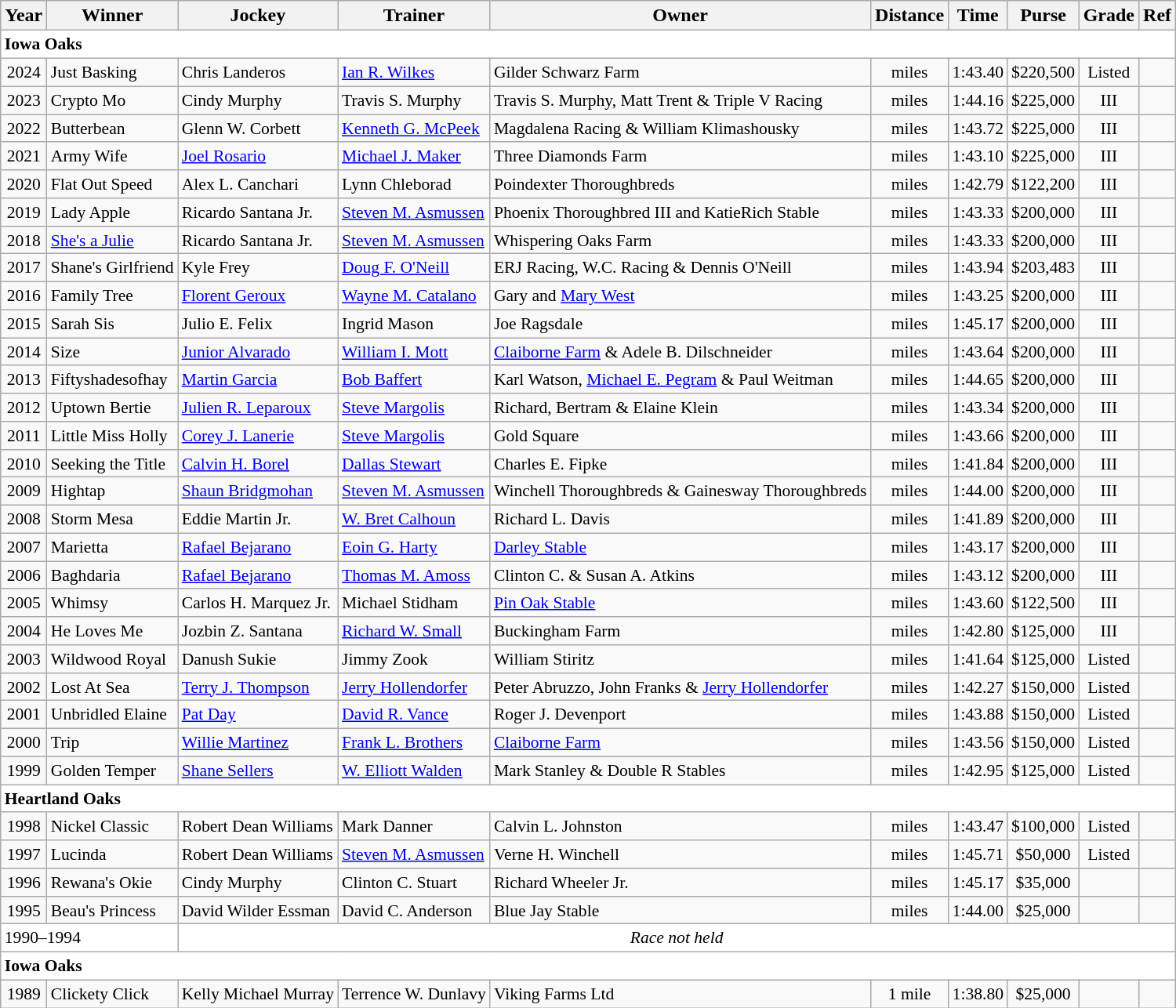<table class="wikitable sortable">
<tr>
<th>Year</th>
<th>Winner</th>
<th>Jockey</th>
<th>Trainer</th>
<th>Owner</th>
<th>Distance</th>
<th>Time</th>
<th>Purse</th>
<th>Grade</th>
<th>Ref</th>
</tr>
<tr style="font-size:90%; background-color:white">
<td align="left" colspan=11><strong>Iowa Oaks</strong></td>
</tr>
<tr style="font-size:90%;">
<td align=center>2024</td>
<td>Just Basking</td>
<td>Chris Landeros</td>
<td><a href='#'>Ian R. Wilkes</a></td>
<td>Gilder Schwarz Farm</td>
<td align=center> miles</td>
<td align=center>1:43.40</td>
<td align=center>$220,500</td>
<td align=center>Listed</td>
<td></td>
</tr>
<tr style="font-size:90%;">
<td align=center>2023</td>
<td>Crypto Mo</td>
<td>Cindy Murphy</td>
<td>Travis S. Murphy</td>
<td>Travis S. Murphy, Matt Trent & Triple V Racing</td>
<td align=center> miles</td>
<td align=center>1:44.16</td>
<td align=center>$225,000</td>
<td align=center>III</td>
<td></td>
</tr>
<tr style="font-size:90%;">
<td align=center>2022</td>
<td>Butterbean</td>
<td>Glenn W. Corbett</td>
<td><a href='#'>Kenneth G. McPeek</a></td>
<td>Magdalena Racing & William Klimashousky</td>
<td align=center> miles</td>
<td align=center>1:43.72</td>
<td align=center>$225,000</td>
<td align=center>III</td>
<td></td>
</tr>
<tr style="font-size:90%;">
<td align=center>2021</td>
<td>Army Wife</td>
<td><a href='#'>Joel Rosario</a></td>
<td><a href='#'>Michael J. Maker</a></td>
<td>Three Diamonds Farm</td>
<td align=center> miles</td>
<td align=center>1:43.10</td>
<td align=center>$225,000</td>
<td align=center>III</td>
<td></td>
</tr>
<tr style="font-size:90%;">
<td align=center>2020</td>
<td>Flat Out Speed</td>
<td>Alex L. Canchari</td>
<td>Lynn Chleborad</td>
<td>Poindexter Thoroughbreds</td>
<td align=center> miles</td>
<td align=center>1:42.79</td>
<td align=center>$122,200</td>
<td align=center>III</td>
<td></td>
</tr>
<tr style="font-size:90%;">
<td align=center>2019</td>
<td>Lady Apple</td>
<td>Ricardo Santana Jr.</td>
<td><a href='#'>Steven M. Asmussen</a></td>
<td>Phoenix Thoroughbred III and KatieRich Stable</td>
<td align=center> miles</td>
<td align=center>1:43.33</td>
<td align=center>$200,000</td>
<td align=center>III</td>
<td></td>
</tr>
<tr style="font-size:90%;">
<td align=center>2018</td>
<td><a href='#'>She's a Julie</a></td>
<td>Ricardo Santana Jr.</td>
<td><a href='#'>Steven M. Asmussen</a></td>
<td>Whispering Oaks Farm</td>
<td align=center> miles</td>
<td align=center>1:43.33</td>
<td align=center>$200,000</td>
<td align=center>III</td>
<td></td>
</tr>
<tr style="font-size:90%;">
<td align=center>2017</td>
<td>Shane's Girlfriend</td>
<td>Kyle Frey</td>
<td><a href='#'>Doug F. O'Neill</a></td>
<td>ERJ Racing, W.C. Racing & Dennis O'Neill</td>
<td align=center> miles</td>
<td align=center>1:43.94</td>
<td align=center>$203,483</td>
<td align=center>III</td>
<td></td>
</tr>
<tr style="font-size:90%;">
<td align=center>2016</td>
<td>Family Tree</td>
<td><a href='#'>Florent Geroux</a></td>
<td><a href='#'>Wayne M. Catalano</a></td>
<td>Gary and <a href='#'>Mary West</a></td>
<td align=center> miles</td>
<td align=center>1:43.25</td>
<td align=center>$200,000</td>
<td align=center>III</td>
<td></td>
</tr>
<tr style="font-size:90%;">
<td align=center>2015</td>
<td>Sarah Sis</td>
<td>Julio E. Felix</td>
<td>Ingrid Mason</td>
<td>Joe Ragsdale</td>
<td align=center> miles</td>
<td align=center>1:45.17</td>
<td align=center>$200,000</td>
<td align=center>III</td>
<td></td>
</tr>
<tr style="font-size:90%;">
<td align=center>2014</td>
<td>Size</td>
<td><a href='#'>Junior Alvarado</a></td>
<td><a href='#'>William I. Mott</a></td>
<td><a href='#'>Claiborne Farm</a> & Adele B. Dilschneider</td>
<td align=center> miles</td>
<td align=center>1:43.64</td>
<td align=center>$200,000</td>
<td align=center>III</td>
<td></td>
</tr>
<tr style="font-size:90%;">
<td align=center>2013</td>
<td>Fiftyshadesofhay</td>
<td><a href='#'>Martin Garcia</a></td>
<td><a href='#'>Bob Baffert</a></td>
<td>Karl Watson, <a href='#'>Michael E. Pegram</a> & Paul Weitman</td>
<td align=center> miles</td>
<td align=center>1:44.65</td>
<td align=center>$200,000</td>
<td align=center>III</td>
<td></td>
</tr>
<tr style="font-size:90%;">
<td align=center>2012</td>
<td>Uptown Bertie</td>
<td><a href='#'>Julien R. Leparoux</a></td>
<td><a href='#'>Steve Margolis</a></td>
<td>Richard, Bertram & Elaine Klein</td>
<td align=center> miles</td>
<td align=center>1:43.34</td>
<td align=center>$200,000</td>
<td align=center>III</td>
<td></td>
</tr>
<tr style="font-size:90%;">
<td align=center>2011</td>
<td>Little Miss Holly</td>
<td><a href='#'>Corey J. Lanerie</a></td>
<td><a href='#'>Steve Margolis</a></td>
<td>Gold Square</td>
<td align=center> miles</td>
<td align=center>1:43.66</td>
<td align=center>$200,000</td>
<td align=center>III</td>
<td></td>
</tr>
<tr style="font-size:90%;">
<td align=center>2010</td>
<td>Seeking the Title</td>
<td><a href='#'>Calvin H. Borel</a></td>
<td><a href='#'>Dallas Stewart</a></td>
<td>Charles E. Fipke</td>
<td align=center> miles</td>
<td align=center>1:41.84</td>
<td align=center>$200,000</td>
<td align=center>III</td>
<td></td>
</tr>
<tr style="font-size:90%;">
<td align=center>2009</td>
<td>Hightap</td>
<td><a href='#'>Shaun Bridgmohan</a></td>
<td><a href='#'>Steven M. Asmussen</a></td>
<td>Winchell Thoroughbreds & Gainesway Thoroughbreds</td>
<td align=center> miles</td>
<td align=center>1:44.00</td>
<td align=center>$200,000</td>
<td align=center>III</td>
<td></td>
</tr>
<tr style="font-size:90%;">
<td align=center>2008</td>
<td>Storm Mesa</td>
<td>Eddie Martin Jr.</td>
<td><a href='#'>W. Bret Calhoun</a></td>
<td>Richard L. Davis</td>
<td align=center> miles</td>
<td align=center>1:41.89</td>
<td align=center>$200,000</td>
<td align=center>III</td>
<td></td>
</tr>
<tr style="font-size:90%;">
<td align=center>2007</td>
<td>Marietta</td>
<td><a href='#'>Rafael Bejarano</a></td>
<td><a href='#'>Eoin G. Harty</a></td>
<td><a href='#'>Darley Stable</a></td>
<td align=center> miles</td>
<td align=center>1:43.17</td>
<td align=center>$200,000</td>
<td align=center>III</td>
<td></td>
</tr>
<tr style="font-size:90%;">
<td align=center>2006</td>
<td>Baghdaria</td>
<td><a href='#'>Rafael Bejarano</a></td>
<td><a href='#'>Thomas M. Amoss</a></td>
<td>Clinton C. & Susan A. Atkins</td>
<td align=center> miles</td>
<td align=center>1:43.12</td>
<td align=center>$200,000</td>
<td align=center>III</td>
<td></td>
</tr>
<tr style="font-size:90%;">
<td align=center>2005</td>
<td>Whimsy</td>
<td>Carlos H. Marquez Jr.</td>
<td>Michael Stidham</td>
<td><a href='#'>Pin Oak Stable</a></td>
<td align=center> miles</td>
<td align=center>1:43.60</td>
<td align=center>$122,500</td>
<td align=center>III</td>
<td></td>
</tr>
<tr style="font-size:90%;">
<td align=center>2004</td>
<td>He Loves Me</td>
<td>Jozbin Z. Santana</td>
<td><a href='#'>Richard W. Small</a></td>
<td>Buckingham Farm</td>
<td align=center> miles</td>
<td align=center>1:42.80</td>
<td align=center>$125,000</td>
<td align=center>III</td>
<td></td>
</tr>
<tr style="font-size:90%;">
<td align=center>2003</td>
<td>Wildwood Royal</td>
<td>Danush Sukie</td>
<td>Jimmy Zook</td>
<td>William Stiritz</td>
<td align=center> miles</td>
<td align=center>1:41.64</td>
<td align=center>$125,000</td>
<td align=center>Listed</td>
<td></td>
</tr>
<tr style="font-size:90%;">
<td align=center>2002</td>
<td>Lost At Sea</td>
<td><a href='#'>Terry J. Thompson</a></td>
<td><a href='#'>Jerry Hollendorfer</a></td>
<td>Peter Abruzzo, John Franks & <a href='#'>Jerry Hollendorfer</a></td>
<td align=center> miles</td>
<td align=center>1:42.27</td>
<td align=center>$150,000</td>
<td align=center>Listed</td>
<td></td>
</tr>
<tr style="font-size:90%;">
<td align=center>2001</td>
<td>Unbridled Elaine</td>
<td><a href='#'>Pat Day</a></td>
<td><a href='#'>David R. Vance</a></td>
<td>Roger J. Devenport</td>
<td align=center> miles</td>
<td align=center>1:43.88</td>
<td align=center>$150,000</td>
<td align=center>Listed</td>
<td></td>
</tr>
<tr style="font-size:90%;">
<td align=center>2000</td>
<td>Trip</td>
<td><a href='#'>Willie Martinez</a></td>
<td><a href='#'>Frank L. Brothers</a></td>
<td><a href='#'>Claiborne Farm</a></td>
<td align=center> miles</td>
<td align=center>1:43.56</td>
<td align=center>$150,000</td>
<td align=center>Listed</td>
<td></td>
</tr>
<tr style="font-size:90%;">
<td align=center>1999</td>
<td>Golden Temper</td>
<td><a href='#'>Shane Sellers</a></td>
<td><a href='#'>W. Elliott Walden</a></td>
<td>Mark Stanley & Double R Stables</td>
<td align=center> miles</td>
<td align=center>1:42.95</td>
<td align=center>$125,000</td>
<td align=center>Listed</td>
<td></td>
</tr>
<tr style="font-size:90%; background-color:white">
<td align="left" colspan=11><strong>Heartland Oaks</strong></td>
</tr>
<tr style="font-size:90%;">
<td align=center>1998</td>
<td>Nickel Classic</td>
<td>Robert Dean Williams</td>
<td>Mark Danner</td>
<td>Calvin L. Johnston</td>
<td align=center> miles</td>
<td align=center>1:43.47</td>
<td align=center>$100,000</td>
<td align=center>Listed</td>
<td></td>
</tr>
<tr style="font-size:90%;">
<td align=center>1997</td>
<td>Lucinda</td>
<td>Robert Dean Williams</td>
<td><a href='#'>Steven M. Asmussen</a></td>
<td>Verne H. Winchell</td>
<td align=center> miles</td>
<td align=center>1:45.71</td>
<td align=center>$50,000</td>
<td align=center>Listed</td>
<td></td>
</tr>
<tr style="font-size:90%;">
<td align=center>1996</td>
<td>Rewana's Okie</td>
<td>Cindy Murphy</td>
<td>Clinton C. Stuart</td>
<td>Richard Wheeler Jr.</td>
<td align=center> miles</td>
<td align=center>1:45.17</td>
<td align=center>$35,000</td>
<td align=center></td>
<td></td>
</tr>
<tr style="font-size:90%;">
<td align=center>1995</td>
<td>Beau's Princess</td>
<td>David Wilder Essman</td>
<td>David C. Anderson</td>
<td>Blue Jay Stable</td>
<td align=center> miles</td>
<td align=center>1:44.00</td>
<td align=center>$25,000</td>
<td align=center></td>
<td></td>
</tr>
<tr style="font-size:90%; background-color:white">
<td align="left" colspan=2>1990–1994</td>
<td align="center" colspan=9><em>Race not held</em></td>
</tr>
<tr style="font-size:90%; background-color:white">
<td align="left" colspan=11><strong>Iowa Oaks</strong></td>
</tr>
<tr style="font-size:90%;">
<td align=center>1989</td>
<td>Clickety Click</td>
<td>Kelly Michael Murray</td>
<td>Terrence W. Dunlavy</td>
<td>Viking Farms Ltd</td>
<td align=center>1 mile</td>
<td align=center>1:38.80</td>
<td align=center>$25,000</td>
<td align=center></td>
<td></td>
</tr>
</table>
